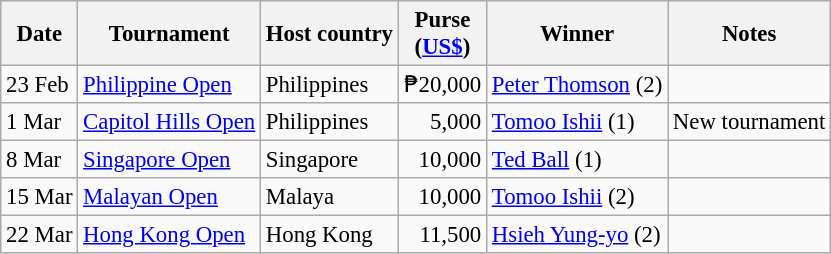<table class="wikitable" style="font-size:95%">
<tr>
<th>Date</th>
<th>Tournament</th>
<th>Host country</th>
<th>Purse<br>(<a href='#'>US$</a>)</th>
<th>Winner</th>
<th>Notes</th>
</tr>
<tr>
<td>23 Feb</td>
<td><a href='#'>Philippine Open</a></td>
<td>Philippines</td>
<td align=right>₱20,000</td>
<td> <a href='#'>Peter Thomson</a> (2)</td>
<td></td>
</tr>
<tr>
<td>1 Mar</td>
<td><a href='#'>Capitol Hills Open</a></td>
<td>Philippines</td>
<td align=right>5,000</td>
<td> <a href='#'>Tomoo Ishii</a> (1)</td>
<td>New tournament</td>
</tr>
<tr>
<td>8 Mar</td>
<td><a href='#'>Singapore Open</a></td>
<td>Singapore</td>
<td align=right>10,000</td>
<td> <a href='#'>Ted Ball</a> (1)</td>
<td></td>
</tr>
<tr>
<td>15 Mar</td>
<td><a href='#'>Malayan Open</a></td>
<td>Malaya</td>
<td align=right>10,000</td>
<td> <a href='#'>Tomoo Ishii</a> (2)</td>
<td></td>
</tr>
<tr>
<td>22 Mar</td>
<td><a href='#'>Hong Kong Open</a></td>
<td>Hong Kong</td>
<td align=right>11,500</td>
<td> <a href='#'>Hsieh Yung-yo</a> (2)</td>
<td></td>
</tr>
</table>
